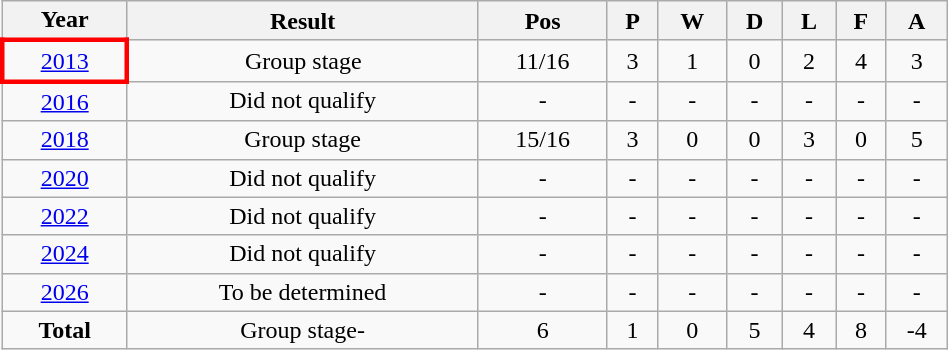<table class="wikitable" style="width:50%; text-align:center;">
<tr>
<th>Year</th>
<th>Result</th>
<th>Pos</th>
<th>P</th>
<th>W</th>
<th>D</th>
<th>L</th>
<th>F</th>
<th>A</th>
</tr>
<tr>
<td style="border: 3px solid red"> <a href='#'>2013</a></td>
<td>Group stage</td>
<td>11/16</td>
<td>3</td>
<td>1</td>
<td>0</td>
<td>2</td>
<td>4</td>
<td>3</td>
</tr>
<tr 1>
<td> <a href='#'>2016</a></td>
<td>Did not qualify</td>
<td>-</td>
<td>-</td>
<td>-</td>
<td>-</td>
<td>-</td>
<td>-</td>
<td>-</td>
</tr>
<tr>
<td> <a href='#'>2018</a></td>
<td>Group stage</td>
<td>15/16</td>
<td>3</td>
<td>0</td>
<td>0</td>
<td>3</td>
<td>0</td>
<td>5</td>
</tr>
<tr>
<td> <a href='#'>2020</a></td>
<td>Did not qualify</td>
<td>-</td>
<td>-</td>
<td>-</td>
<td>-</td>
<td>-</td>
<td>-</td>
<td>-</td>
</tr>
<tr>
<td> <a href='#'>2022</a></td>
<td>Did not qualify</td>
<td>-</td>
<td>-</td>
<td>-</td>
<td>-</td>
<td>-</td>
<td>-</td>
<td>-</td>
</tr>
<tr>
<td> <a href='#'>2024</a></td>
<td>Did not qualify</td>
<td>-</td>
<td>-</td>
<td>-</td>
<td>-</td>
<td>-</td>
<td>-</td>
<td>-</td>
</tr>
<tr>
<td> <a href='#'>2026</a></td>
<td>To be determined</td>
<td>-</td>
<td>-</td>
<td>-</td>
<td>-</td>
<td>-</td>
<td>-</td>
<td>-</td>
</tr>
<tr 9>
<td><strong>Total</strong></td>
<td>Group stage-</td>
<td>6</td>
<td>1</td>
<td>0</td>
<td>5</td>
<td>4</td>
<td>8</td>
<td>-4</td>
</tr>
</table>
